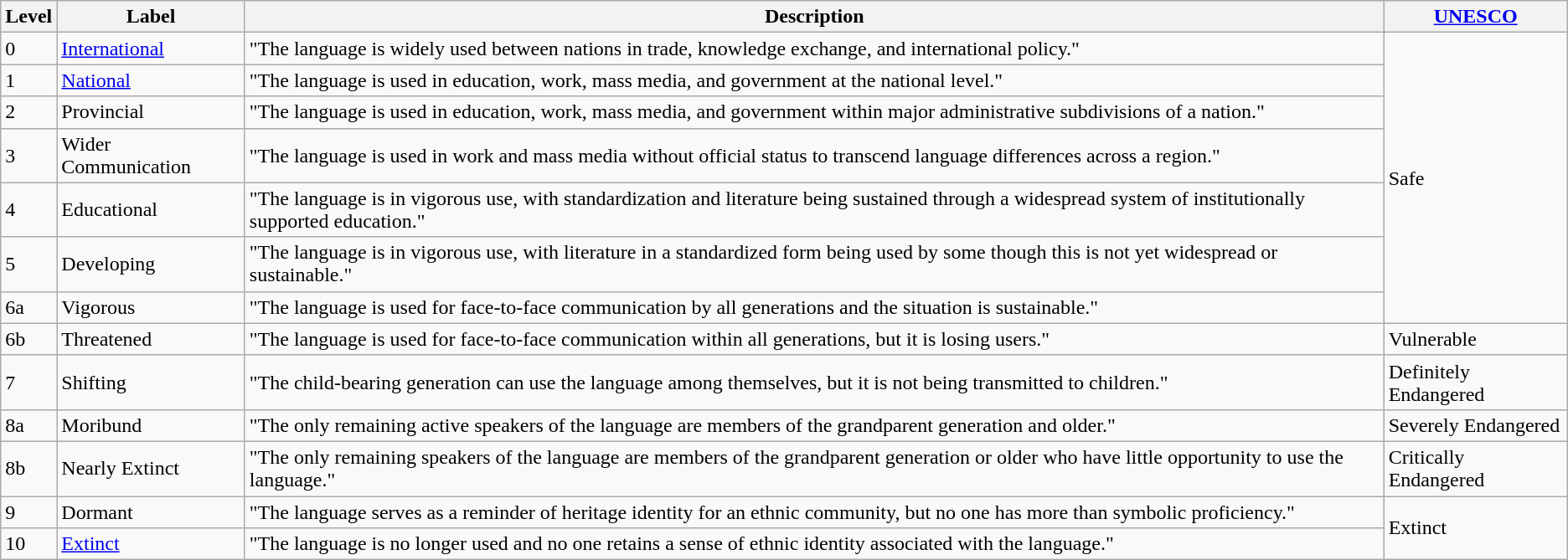<table class="wikitable">
<tr>
<th>Level</th>
<th>Label</th>
<th>Description</th>
<th><a href='#'>UNESCO</a></th>
</tr>
<tr>
<td>0</td>
<td><a href='#'>International</a></td>
<td>"The language is widely used between nations in trade, knowledge exchange, and international policy."</td>
<td rowspan="7">Safe</td>
</tr>
<tr>
<td>1</td>
<td><a href='#'>National</a></td>
<td>"The language is used in education, work, mass media, and government at the national level."</td>
</tr>
<tr>
<td>2</td>
<td>Provincial</td>
<td>"The language is used in education, work, mass media, and government within major administrative subdivisions of a nation."</td>
</tr>
<tr>
<td>3</td>
<td>Wider Communication</td>
<td>"The language is used in work and mass media without official status to transcend language differences across a region."</td>
</tr>
<tr>
<td>4</td>
<td>Educational</td>
<td>"The language is in vigorous use, with standardization and literature being sustained through a widespread system of institutionally supported education."</td>
</tr>
<tr>
<td>5</td>
<td>Developing</td>
<td>"The language is in vigorous use, with literature in a standardized form being used by some though this is not yet widespread or sustainable."</td>
</tr>
<tr>
<td>6a</td>
<td>Vigorous</td>
<td>"The language is used for face-to-face communication by all generations and the situation is sustainable."</td>
</tr>
<tr>
<td>6b</td>
<td>Threatened</td>
<td>"The language is used for face-to-face communication within all generations, but it is losing users."</td>
<td>Vulnerable</td>
</tr>
<tr>
<td>7</td>
<td>Shifting</td>
<td>"The child-bearing generation can use the language among themselves, but it is not being transmitted to children."</td>
<td>Definitely Endangered</td>
</tr>
<tr>
<td>8a</td>
<td>Moribund</td>
<td>"The only remaining active speakers of the language are members of the grandparent generation and older."</td>
<td>Severely Endangered</td>
</tr>
<tr>
<td>8b</td>
<td>Nearly Extinct</td>
<td>"The only remaining speakers of the language are members of the grandparent generation or older who have little opportunity to use the language."</td>
<td>Critically Endangered</td>
</tr>
<tr>
<td>9</td>
<td>Dormant</td>
<td>"The language serves as a reminder of heritage identity for an ethnic community, but no one has more than symbolic proficiency."</td>
<td rowspan="2">Extinct</td>
</tr>
<tr>
<td>10</td>
<td><a href='#'>Extinct</a></td>
<td>"The language is no longer used and no one retains a sense of ethnic identity associated with the language."</td>
</tr>
</table>
